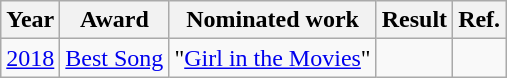<table class="wikitable plainrowheaders">
<tr>
<th>Year</th>
<th>Award</th>
<th>Nominated work</th>
<th>Result</th>
<th>Ref.</th>
</tr>
<tr>
<td><a href='#'>2018</a></td>
<td><a href='#'>Best Song</a></td>
<td>"<a href='#'>Girl in the Movies</a>"</td>
<td></td>
<td align="center"></td>
</tr>
</table>
